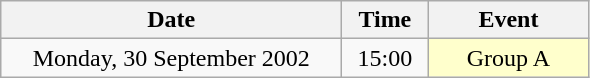<table class = "wikitable" style="text-align:center;">
<tr>
<th width=220>Date</th>
<th width=50>Time</th>
<th width=100>Event</th>
</tr>
<tr>
<td>Monday, 30 September 2002</td>
<td>15:00</td>
<td bgcolor=ffffcc>Group A</td>
</tr>
</table>
